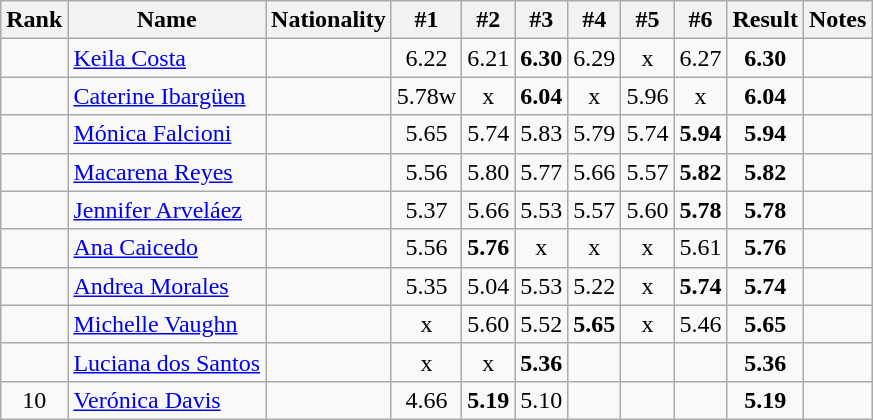<table class="wikitable sortable" style="text-align:center">
<tr>
<th>Rank</th>
<th>Name</th>
<th>Nationality</th>
<th>#1</th>
<th>#2</th>
<th>#3</th>
<th>#4</th>
<th>#5</th>
<th>#6</th>
<th>Result</th>
<th>Notes</th>
</tr>
<tr>
<td></td>
<td align=left><a href='#'>Keila Costa</a></td>
<td align=left></td>
<td>6.22</td>
<td>6.21</td>
<td><strong>6.30</strong></td>
<td>6.29</td>
<td>x</td>
<td>6.27</td>
<td><strong>6.30</strong></td>
<td></td>
</tr>
<tr>
<td></td>
<td align=left><a href='#'>Caterine Ibargüen</a></td>
<td align=left></td>
<td>5.78w</td>
<td>x</td>
<td><strong>6.04</strong></td>
<td>x</td>
<td>5.96</td>
<td>x</td>
<td><strong>6.04</strong></td>
<td></td>
</tr>
<tr>
<td></td>
<td align=left><a href='#'>Mónica Falcioni</a></td>
<td align=left></td>
<td>5.65</td>
<td>5.74</td>
<td>5.83</td>
<td>5.79</td>
<td>5.74</td>
<td><strong>5.94</strong></td>
<td><strong>5.94</strong></td>
<td></td>
</tr>
<tr>
<td></td>
<td align=left><a href='#'>Macarena Reyes</a></td>
<td align=left></td>
<td>5.56</td>
<td>5.80</td>
<td>5.77</td>
<td>5.66</td>
<td>5.57</td>
<td><strong>5.82</strong></td>
<td><strong>5.82</strong></td>
<td></td>
</tr>
<tr>
<td></td>
<td align=left><a href='#'>Jennifer Arveláez</a></td>
<td align=left></td>
<td>5.37</td>
<td>5.66</td>
<td>5.53</td>
<td>5.57</td>
<td>5.60</td>
<td><strong>5.78</strong></td>
<td><strong>5.78</strong></td>
<td></td>
</tr>
<tr>
<td></td>
<td align=left><a href='#'>Ana Caicedo</a></td>
<td align=left></td>
<td>5.56</td>
<td><strong>5.76</strong></td>
<td>x</td>
<td>x</td>
<td>x</td>
<td>5.61</td>
<td><strong>5.76</strong></td>
<td></td>
</tr>
<tr>
<td></td>
<td align=left><a href='#'>Andrea Morales</a></td>
<td align=left></td>
<td>5.35</td>
<td>5.04</td>
<td>5.53</td>
<td>5.22</td>
<td>x</td>
<td><strong>5.74</strong></td>
<td><strong>5.74</strong></td>
<td></td>
</tr>
<tr>
<td></td>
<td align=left><a href='#'>Michelle Vaughn</a></td>
<td align=left></td>
<td>x</td>
<td>5.60</td>
<td>5.52</td>
<td><strong>5.65</strong></td>
<td>x</td>
<td>5.46</td>
<td><strong>5.65</strong></td>
<td></td>
</tr>
<tr>
<td></td>
<td align=left><a href='#'>Luciana dos Santos</a></td>
<td align=left></td>
<td>x</td>
<td>x</td>
<td><strong>5.36</strong></td>
<td></td>
<td></td>
<td></td>
<td><strong>5.36</strong></td>
<td></td>
</tr>
<tr>
<td>10</td>
<td align=left><a href='#'>Verónica Davis</a></td>
<td align=left></td>
<td>4.66</td>
<td><strong>5.19</strong></td>
<td>5.10</td>
<td></td>
<td></td>
<td></td>
<td><strong>5.19</strong></td>
<td></td>
</tr>
</table>
